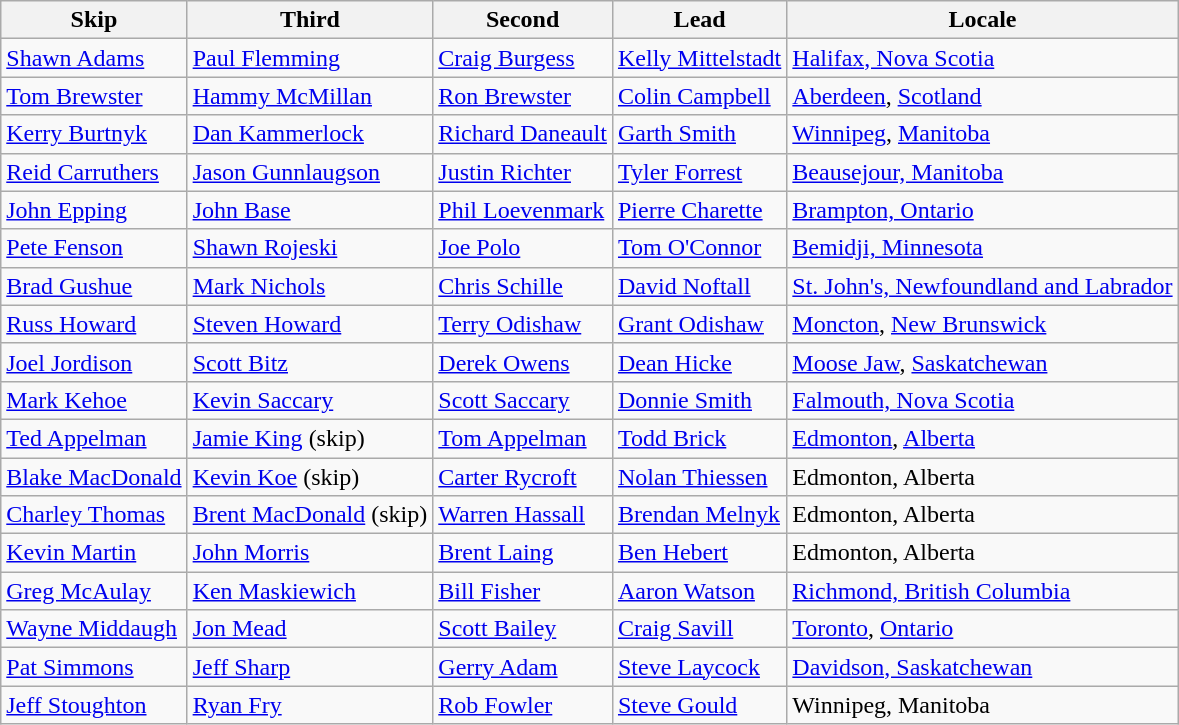<table class="wikitable">
<tr>
<th>Skip</th>
<th>Third</th>
<th>Second</th>
<th>Lead</th>
<th>Locale</th>
</tr>
<tr>
<td><a href='#'>Shawn Adams</a></td>
<td><a href='#'>Paul Flemming</a></td>
<td><a href='#'>Craig Burgess</a></td>
<td><a href='#'>Kelly Mittelstadt</a></td>
<td> <a href='#'>Halifax, Nova Scotia</a></td>
</tr>
<tr>
<td><a href='#'>Tom Brewster</a></td>
<td><a href='#'>Hammy McMillan</a></td>
<td><a href='#'>Ron Brewster</a></td>
<td><a href='#'>Colin Campbell</a></td>
<td> <a href='#'>Aberdeen</a>, <a href='#'>Scotland</a></td>
</tr>
<tr>
<td><a href='#'>Kerry Burtnyk</a></td>
<td><a href='#'>Dan Kammerlock</a></td>
<td><a href='#'>Richard Daneault</a></td>
<td><a href='#'>Garth Smith</a></td>
<td> <a href='#'>Winnipeg</a>, <a href='#'>Manitoba</a></td>
</tr>
<tr>
<td><a href='#'>Reid Carruthers</a></td>
<td><a href='#'>Jason Gunnlaugson</a></td>
<td><a href='#'>Justin Richter</a></td>
<td><a href='#'>Tyler Forrest</a></td>
<td> <a href='#'>Beausejour, Manitoba</a></td>
</tr>
<tr>
<td><a href='#'>John Epping</a></td>
<td><a href='#'>John Base</a></td>
<td><a href='#'>Phil Loevenmark</a></td>
<td><a href='#'>Pierre Charette</a></td>
<td> <a href='#'>Brampton, Ontario</a></td>
</tr>
<tr>
<td><a href='#'>Pete Fenson</a></td>
<td><a href='#'>Shawn Rojeski</a></td>
<td><a href='#'>Joe Polo</a></td>
<td><a href='#'>Tom O'Connor</a></td>
<td> <a href='#'>Bemidji, Minnesota</a></td>
</tr>
<tr>
<td><a href='#'>Brad Gushue</a></td>
<td><a href='#'>Mark Nichols</a></td>
<td><a href='#'>Chris Schille</a></td>
<td><a href='#'>David Noftall</a></td>
<td> <a href='#'>St. John's, Newfoundland and Labrador</a></td>
</tr>
<tr>
<td><a href='#'>Russ Howard</a></td>
<td><a href='#'>Steven Howard</a></td>
<td><a href='#'>Terry Odishaw</a></td>
<td><a href='#'>Grant Odishaw</a></td>
<td> <a href='#'>Moncton</a>, <a href='#'>New Brunswick</a></td>
</tr>
<tr>
<td><a href='#'>Joel Jordison</a></td>
<td><a href='#'>Scott Bitz</a></td>
<td><a href='#'>Derek Owens</a></td>
<td><a href='#'>Dean Hicke</a></td>
<td> <a href='#'>Moose Jaw</a>, <a href='#'>Saskatchewan</a></td>
</tr>
<tr>
<td><a href='#'>Mark Kehoe</a></td>
<td><a href='#'>Kevin Saccary</a></td>
<td><a href='#'>Scott Saccary</a></td>
<td><a href='#'>Donnie Smith</a></td>
<td> <a href='#'>Falmouth, Nova Scotia</a></td>
</tr>
<tr>
<td><a href='#'>Ted Appelman</a></td>
<td><a href='#'>Jamie King</a> (skip)</td>
<td><a href='#'>Tom Appelman</a></td>
<td><a href='#'>Todd Brick</a></td>
<td> <a href='#'>Edmonton</a>, <a href='#'>Alberta</a></td>
</tr>
<tr>
<td><a href='#'>Blake MacDonald</a></td>
<td><a href='#'>Kevin Koe</a> (skip)</td>
<td><a href='#'>Carter Rycroft</a></td>
<td><a href='#'>Nolan Thiessen</a></td>
<td> Edmonton, Alberta</td>
</tr>
<tr>
<td><a href='#'>Charley Thomas</a></td>
<td><a href='#'>Brent MacDonald</a> (skip)</td>
<td><a href='#'>Warren Hassall</a></td>
<td><a href='#'>Brendan Melnyk</a></td>
<td> Edmonton, Alberta</td>
</tr>
<tr>
<td><a href='#'>Kevin Martin</a></td>
<td><a href='#'>John Morris</a></td>
<td><a href='#'>Brent Laing</a></td>
<td><a href='#'>Ben Hebert</a></td>
<td> Edmonton, Alberta</td>
</tr>
<tr>
<td><a href='#'>Greg McAulay</a></td>
<td><a href='#'>Ken Maskiewich</a></td>
<td><a href='#'>Bill Fisher</a></td>
<td><a href='#'>Aaron Watson</a></td>
<td> <a href='#'>Richmond, British Columbia</a></td>
</tr>
<tr>
<td><a href='#'>Wayne Middaugh</a></td>
<td><a href='#'>Jon Mead</a></td>
<td><a href='#'>Scott Bailey</a></td>
<td><a href='#'>Craig Savill</a></td>
<td> <a href='#'>Toronto</a>, <a href='#'>Ontario</a></td>
</tr>
<tr>
<td><a href='#'>Pat Simmons</a></td>
<td><a href='#'>Jeff Sharp</a></td>
<td><a href='#'>Gerry Adam</a></td>
<td><a href='#'>Steve Laycock</a></td>
<td> <a href='#'>Davidson, Saskatchewan</a></td>
</tr>
<tr>
<td><a href='#'>Jeff Stoughton</a></td>
<td><a href='#'>Ryan Fry</a></td>
<td><a href='#'>Rob Fowler</a></td>
<td><a href='#'>Steve Gould</a></td>
<td> Winnipeg, Manitoba</td>
</tr>
</table>
